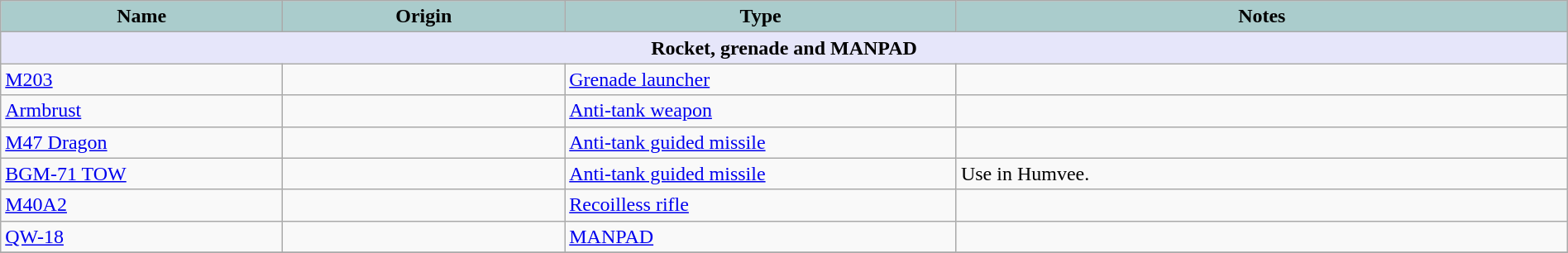<table class="wikitable";" width="100%">
<tr>
<th style="text-align:center; background:#acc;"width="18%">Name</th>
<th style="text-align: center; background:#acc;"width="18%">Origin</th>
<th style="text-align:l center; background:#acc;"width="25%">Type</th>
<th style="text-align: center; background:#acc;">Notes</th>
</tr>
<tr>
<th style="align: center; background: lavender;" colspan="7">Rocket, grenade and MANPAD</th>
</tr>
<tr>
<td><a href='#'>M203</a></td>
<td></td>
<td><a href='#'>Grenade launcher</a></td>
<td></td>
</tr>
<tr>
<td><a href='#'>Armbrust</a></td>
<td></td>
<td><a href='#'>Anti-tank weapon</a></td>
<td></td>
</tr>
<tr>
<td><a href='#'>M47 Dragon</a></td>
<td></td>
<td><a href='#'>Anti-tank guided missile</a></td>
<td></td>
</tr>
<tr>
<td><a href='#'>BGM-71 TOW</a></td>
<td></td>
<td><a href='#'>Anti-tank guided missile</a></td>
<td>Use in Humvee.</td>
</tr>
<tr>
<td><a href='#'>M40A2</a></td>
<td></td>
<td><a href='#'>Recoilless rifle</a></td>
<td></td>
</tr>
<tr>
<td><a href='#'>QW-18</a></td>
<td></td>
<td><a href='#'>MANPAD</a></td>
<td></td>
</tr>
<tr>
</tr>
</table>
